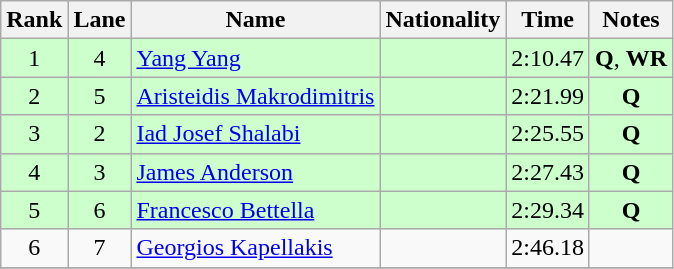<table class="wikitable">
<tr>
<th>Rank</th>
<th>Lane</th>
<th>Name</th>
<th>Nationality</th>
<th>Time</th>
<th>Notes</th>
</tr>
<tr bgcolor=ccffcc>
<td align=center>1</td>
<td align=center>4</td>
<td><a href='#'>Yang Yang</a></td>
<td></td>
<td align=center>2:10.47</td>
<td align=center><strong>Q</strong>, <strong>WR</strong></td>
</tr>
<tr bgcolor=ccffcc>
<td align=center>2</td>
<td align=center>5</td>
<td><a href='#'>Aristeidis Makrodimitris</a></td>
<td></td>
<td align=center>2:21.99</td>
<td align=center><strong>Q</strong></td>
</tr>
<tr bgcolor=ccffcc>
<td align=center>3</td>
<td align=center>2</td>
<td><a href='#'>Iad Josef Shalabi</a></td>
<td></td>
<td align=center>2:25.55</td>
<td align=center><strong>Q</strong></td>
</tr>
<tr bgcolor=ccffcc>
<td align=center>4</td>
<td align=center>3</td>
<td><a href='#'>James Anderson</a></td>
<td></td>
<td align=center>2:27.43</td>
<td align=center><strong>Q</strong></td>
</tr>
<tr bgcolor=ccffcc>
<td align=center>5</td>
<td align=center>6</td>
<td><a href='#'>Francesco Bettella</a></td>
<td></td>
<td align=center>2:29.34</td>
<td align=center><strong>Q</strong></td>
</tr>
<tr>
<td align=center>6</td>
<td align=center>7</td>
<td><a href='#'>Georgios Kapellakis</a></td>
<td></td>
<td align=center>2:46.18</td>
<td align=center></td>
</tr>
<tr>
</tr>
</table>
